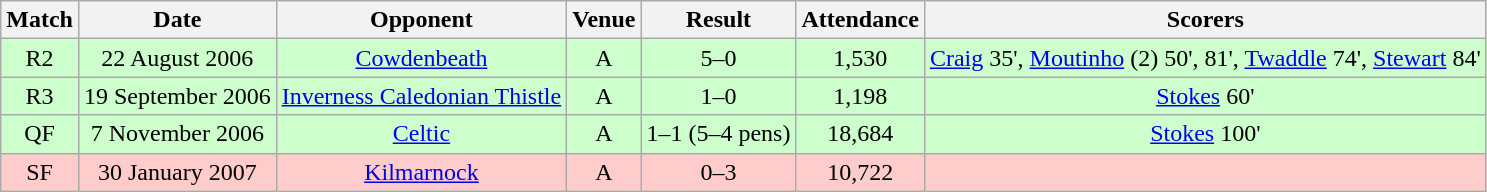<table class="wikitable" style="font-size:100%; text-align:center">
<tr>
<th>Match</th>
<th>Date</th>
<th>Opponent</th>
<th>Venue</th>
<th>Result</th>
<th>Attendance</th>
<th>Scorers</th>
</tr>
<tr style="background: #CCFFCC;">
<td>R2</td>
<td>22 August 2006</td>
<td><a href='#'>Cowdenbeath</a></td>
<td>A</td>
<td>5–0</td>
<td>1,530</td>
<td><a href='#'>Craig</a> 35', <a href='#'>Moutinho</a> (2) 50', 81', <a href='#'>Twaddle</a> 74', <a href='#'>Stewart</a> 84'</td>
</tr>
<tr style="background: #CCFFCC;">
<td>R3</td>
<td>19 September 2006</td>
<td><a href='#'>Inverness Caledonian Thistle</a></td>
<td>A</td>
<td>1–0</td>
<td>1,198</td>
<td><a href='#'>Stokes</a> 60'</td>
</tr>
<tr style="background: #CCFFCC;">
<td>QF</td>
<td>7 November 2006</td>
<td><a href='#'>Celtic</a></td>
<td>A</td>
<td>1–1 (5–4 pens)</td>
<td>18,684</td>
<td><a href='#'>Stokes</a> 100'</td>
</tr>
<tr style="background: #FFCCCC;">
<td>SF</td>
<td>30 January 2007</td>
<td><a href='#'>Kilmarnock</a></td>
<td>A</td>
<td>0–3</td>
<td>10,722</td>
<td></td>
</tr>
</table>
